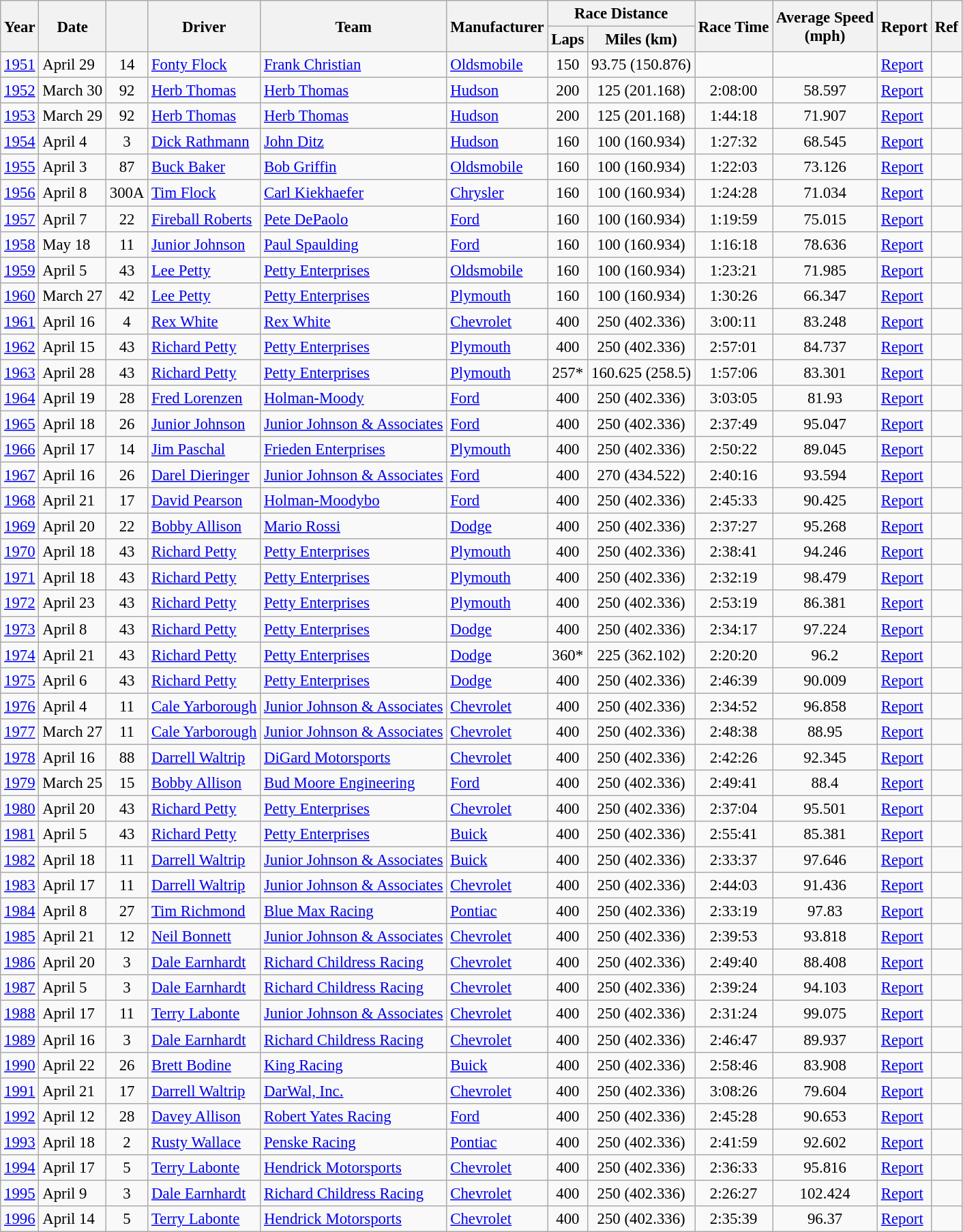<table class="wikitable" style="font-size: 95%;">
<tr>
<th rowspan="2">Year</th>
<th rowspan="2">Date</th>
<th rowspan="2"></th>
<th rowspan="2">Driver</th>
<th rowspan="2">Team</th>
<th rowspan="2">Manufacturer</th>
<th colspan="2">Race Distance</th>
<th rowspan="2">Race Time</th>
<th rowspan="2">Average Speed<br>(mph)</th>
<th rowspan="2">Report</th>
<th rowspan="2">Ref</th>
</tr>
<tr>
<th>Laps</th>
<th>Miles (km)</th>
</tr>
<tr>
<td><a href='#'>1951</a></td>
<td>April 29</td>
<td align="center">14</td>
<td><a href='#'>Fonty Flock</a></td>
<td><a href='#'>Frank Christian</a></td>
<td><a href='#'>Oldsmobile</a></td>
<td align="center">150</td>
<td align="center">93.75 (150.876)</td>
<td align="center"></td>
<td align="center"></td>
<td><a href='#'>Report</a></td>
<td align="center"></td>
</tr>
<tr>
<td><a href='#'>1952</a></td>
<td>March 30</td>
<td align="center">92</td>
<td><a href='#'>Herb Thomas</a></td>
<td><a href='#'>Herb Thomas</a></td>
<td><a href='#'>Hudson</a></td>
<td align="center">200</td>
<td align="center">125 (201.168)</td>
<td align="center">2:08:00</td>
<td align="center">58.597</td>
<td><a href='#'>Report</a></td>
<td align="center"></td>
</tr>
<tr>
<td><a href='#'>1953</a></td>
<td>March 29</td>
<td align="center">92</td>
<td><a href='#'>Herb Thomas</a></td>
<td><a href='#'>Herb Thomas</a></td>
<td><a href='#'>Hudson</a></td>
<td align="center">200</td>
<td align="center">125 (201.168)</td>
<td align="center">1:44:18</td>
<td align="center">71.907</td>
<td><a href='#'>Report</a></td>
<td align="center"></td>
</tr>
<tr>
<td><a href='#'>1954</a></td>
<td>April 4</td>
<td align="center">3</td>
<td><a href='#'>Dick Rathmann</a></td>
<td><a href='#'>John Ditz</a></td>
<td><a href='#'>Hudson</a></td>
<td align="center">160</td>
<td align="center">100 (160.934)</td>
<td align="center">1:27:32</td>
<td align="center">68.545</td>
<td><a href='#'>Report</a></td>
<td align="center"></td>
</tr>
<tr>
<td><a href='#'>1955</a></td>
<td>April 3</td>
<td align="center">87</td>
<td><a href='#'>Buck Baker</a></td>
<td><a href='#'>Bob Griffin</a></td>
<td><a href='#'>Oldsmobile</a></td>
<td align="center">160</td>
<td align="center">100 (160.934)</td>
<td align="center">1:22:03</td>
<td align="center">73.126</td>
<td><a href='#'>Report</a></td>
<td align="center"></td>
</tr>
<tr>
<td><a href='#'>1956</a></td>
<td>April 8</td>
<td align="center">300A</td>
<td><a href='#'>Tim Flock</a></td>
<td><a href='#'>Carl Kiekhaefer</a></td>
<td><a href='#'>Chrysler</a></td>
<td align="center">160</td>
<td align="center">100 (160.934)</td>
<td align="center">1:24:28</td>
<td align="center">71.034</td>
<td><a href='#'>Report</a></td>
<td align="center"></td>
</tr>
<tr>
<td><a href='#'>1957</a></td>
<td>April 7</td>
<td align="center">22</td>
<td><a href='#'>Fireball Roberts</a></td>
<td><a href='#'>Pete DePaolo</a></td>
<td><a href='#'>Ford</a></td>
<td align="center">160</td>
<td align="center">100 (160.934)</td>
<td align="center">1:19:59</td>
<td align="center">75.015</td>
<td><a href='#'>Report</a></td>
<td align="center"></td>
</tr>
<tr>
<td><a href='#'>1958</a></td>
<td>May 18</td>
<td align="center">11</td>
<td><a href='#'>Junior Johnson</a></td>
<td><a href='#'>Paul Spaulding</a></td>
<td><a href='#'>Ford</a></td>
<td align="center">160</td>
<td align="center">100 (160.934)</td>
<td align="center">1:16:18</td>
<td align="center">78.636</td>
<td><a href='#'>Report</a></td>
<td align="center"></td>
</tr>
<tr>
<td><a href='#'>1959</a></td>
<td>April 5</td>
<td align="center">43</td>
<td><a href='#'>Lee Petty</a></td>
<td><a href='#'>Petty Enterprises</a></td>
<td><a href='#'>Oldsmobile</a></td>
<td align="center">160</td>
<td align="center">100 (160.934)</td>
<td align="center">1:23:21</td>
<td align="center">71.985</td>
<td><a href='#'>Report</a></td>
<td align="center"></td>
</tr>
<tr>
<td><a href='#'>1960</a></td>
<td>March 27</td>
<td align="center">42</td>
<td><a href='#'>Lee Petty</a></td>
<td><a href='#'>Petty Enterprises</a></td>
<td><a href='#'>Plymouth</a></td>
<td align="center">160</td>
<td align="center">100 (160.934)</td>
<td align="center">1:30:26</td>
<td align="center">66.347</td>
<td><a href='#'>Report</a></td>
<td align="center"></td>
</tr>
<tr>
<td><a href='#'>1961</a></td>
<td>April 16</td>
<td align="center">4</td>
<td><a href='#'>Rex White</a></td>
<td><a href='#'>Rex White</a></td>
<td><a href='#'>Chevrolet</a></td>
<td align="center">400</td>
<td align="center">250 (402.336)</td>
<td align="center">3:00:11</td>
<td align="center">83.248</td>
<td><a href='#'>Report</a></td>
<td align="center"></td>
</tr>
<tr>
<td><a href='#'>1962</a></td>
<td>April 15</td>
<td align="center">43</td>
<td><a href='#'>Richard Petty</a></td>
<td><a href='#'>Petty Enterprises</a></td>
<td><a href='#'>Plymouth</a></td>
<td align="center">400</td>
<td align="center">250 (402.336)</td>
<td align="center">2:57:01</td>
<td align="center">84.737</td>
<td><a href='#'>Report</a></td>
<td align="center"></td>
</tr>
<tr>
<td><a href='#'>1963</a></td>
<td>April 28</td>
<td align="center">43</td>
<td><a href='#'>Richard Petty</a></td>
<td><a href='#'>Petty Enterprises</a></td>
<td><a href='#'>Plymouth</a></td>
<td align="center">257*</td>
<td align="center">160.625 (258.5)</td>
<td align="center">1:57:06</td>
<td align="center">83.301</td>
<td><a href='#'>Report</a></td>
<td align="center"></td>
</tr>
<tr>
<td><a href='#'>1964</a></td>
<td>April 19</td>
<td align="center">28</td>
<td><a href='#'>Fred Lorenzen</a></td>
<td><a href='#'>Holman-Moody</a></td>
<td><a href='#'>Ford</a></td>
<td align="center">400</td>
<td align="center">250 (402.336)</td>
<td align="center">3:03:05</td>
<td align="center">81.93</td>
<td><a href='#'>Report</a></td>
<td align="center"></td>
</tr>
<tr>
<td><a href='#'>1965</a></td>
<td>April 18</td>
<td align="center">26</td>
<td><a href='#'>Junior Johnson</a></td>
<td><a href='#'>Junior Johnson & Associates</a></td>
<td><a href='#'>Ford</a></td>
<td align="center">400</td>
<td align="center">250 (402.336)</td>
<td align="center">2:37:49</td>
<td align="center">95.047</td>
<td><a href='#'>Report</a></td>
<td align="center"></td>
</tr>
<tr>
<td><a href='#'>1966</a></td>
<td>April 17</td>
<td align="center">14</td>
<td><a href='#'>Jim Paschal</a></td>
<td><a href='#'>Frieden Enterprises</a></td>
<td><a href='#'>Plymouth</a></td>
<td align="center">400</td>
<td align="center">250 (402.336)</td>
<td align="center">2:50:22</td>
<td align="center">89.045</td>
<td><a href='#'>Report</a></td>
<td align="center"></td>
</tr>
<tr>
<td><a href='#'>1967</a></td>
<td>April 16</td>
<td align="center">26</td>
<td><a href='#'>Darel Dieringer</a></td>
<td><a href='#'>Junior Johnson & Associates</a></td>
<td><a href='#'>Ford</a></td>
<td align="center">400</td>
<td align="center">270 (434.522)</td>
<td align="center">2:40:16</td>
<td align="center">93.594</td>
<td><a href='#'>Report</a></td>
<td align="center"></td>
</tr>
<tr>
<td><a href='#'>1968</a></td>
<td>April 21</td>
<td align="center">17</td>
<td><a href='#'>David Pearson</a></td>
<td><a href='#'>Holman-Moodybo</a></td>
<td><a href='#'>Ford</a></td>
<td align="center">400</td>
<td align="center">250 (402.336)</td>
<td align="center">2:45:33</td>
<td align="center">90.425</td>
<td><a href='#'>Report</a></td>
<td align="center"></td>
</tr>
<tr>
<td><a href='#'>1969</a></td>
<td>April 20</td>
<td align="center">22</td>
<td><a href='#'>Bobby Allison</a></td>
<td><a href='#'>Mario Rossi</a></td>
<td><a href='#'>Dodge</a></td>
<td align="center">400</td>
<td align="center">250 (402.336)</td>
<td align="center">2:37:27</td>
<td align="center">95.268</td>
<td><a href='#'>Report</a></td>
<td align="center"></td>
</tr>
<tr>
<td><a href='#'>1970</a></td>
<td>April 18</td>
<td align="center">43</td>
<td><a href='#'>Richard Petty</a></td>
<td><a href='#'>Petty Enterprises</a></td>
<td><a href='#'>Plymouth</a></td>
<td align="center">400</td>
<td align="center">250 (402.336)</td>
<td align="center">2:38:41</td>
<td align="center">94.246</td>
<td><a href='#'>Report</a></td>
<td align="center"></td>
</tr>
<tr>
<td><a href='#'>1971</a></td>
<td>April 18</td>
<td align="center">43</td>
<td><a href='#'>Richard Petty</a></td>
<td><a href='#'>Petty Enterprises</a></td>
<td><a href='#'>Plymouth</a></td>
<td align="center">400</td>
<td align="center">250 (402.336)</td>
<td align="center">2:32:19</td>
<td align="center">98.479</td>
<td><a href='#'>Report</a></td>
<td align="center"></td>
</tr>
<tr>
<td><a href='#'>1972</a></td>
<td>April 23</td>
<td align="center">43</td>
<td><a href='#'>Richard Petty</a></td>
<td><a href='#'>Petty Enterprises</a></td>
<td><a href='#'>Plymouth</a></td>
<td align="center">400</td>
<td align="center">250 (402.336)</td>
<td align="center">2:53:19</td>
<td align="center">86.381</td>
<td><a href='#'>Report</a></td>
<td align="center"></td>
</tr>
<tr>
<td><a href='#'>1973</a></td>
<td>April 8</td>
<td align="center">43</td>
<td><a href='#'>Richard Petty</a></td>
<td><a href='#'>Petty Enterprises</a></td>
<td><a href='#'>Dodge</a></td>
<td align="center">400</td>
<td align="center">250 (402.336)</td>
<td align="center">2:34:17</td>
<td align="center">97.224</td>
<td><a href='#'>Report</a></td>
<td align="center"></td>
</tr>
<tr>
<td><a href='#'>1974</a></td>
<td>April 21</td>
<td align="center">43</td>
<td><a href='#'>Richard Petty</a></td>
<td><a href='#'>Petty Enterprises</a></td>
<td><a href='#'>Dodge</a></td>
<td align="center">360*</td>
<td align="center">225 (362.102)</td>
<td align="center">2:20:20</td>
<td align="center">96.2</td>
<td><a href='#'>Report</a></td>
<td align="center"></td>
</tr>
<tr>
<td><a href='#'>1975</a></td>
<td>April 6</td>
<td align="center">43</td>
<td><a href='#'>Richard Petty</a></td>
<td><a href='#'>Petty Enterprises</a></td>
<td><a href='#'>Dodge</a></td>
<td align="center">400</td>
<td align="center">250 (402.336)</td>
<td align="center">2:46:39</td>
<td align="center">90.009</td>
<td><a href='#'>Report</a></td>
<td align="center"></td>
</tr>
<tr>
<td><a href='#'>1976</a></td>
<td>April 4</td>
<td align="center">11</td>
<td><a href='#'>Cale Yarborough</a></td>
<td><a href='#'>Junior Johnson & Associates</a></td>
<td><a href='#'>Chevrolet</a></td>
<td align="center">400</td>
<td align="center">250 (402.336)</td>
<td align="center">2:34:52</td>
<td align="center">96.858</td>
<td><a href='#'>Report</a></td>
<td align="center"></td>
</tr>
<tr>
<td><a href='#'>1977</a></td>
<td>March 27</td>
<td align="center">11</td>
<td><a href='#'>Cale Yarborough</a></td>
<td><a href='#'>Junior Johnson & Associates</a></td>
<td><a href='#'>Chevrolet</a></td>
<td align="center">400</td>
<td align="center">250 (402.336)</td>
<td align="center">2:48:38</td>
<td align="center">88.95</td>
<td><a href='#'>Report</a></td>
<td align="center"></td>
</tr>
<tr>
<td><a href='#'>1978</a></td>
<td>April 16</td>
<td align="center">88</td>
<td><a href='#'>Darrell Waltrip</a></td>
<td><a href='#'>DiGard Motorsports</a></td>
<td><a href='#'>Chevrolet</a></td>
<td align="center">400</td>
<td align="center">250 (402.336)</td>
<td align="center">2:42:26</td>
<td align="center">92.345</td>
<td><a href='#'>Report</a></td>
<td align="center"></td>
</tr>
<tr>
<td><a href='#'>1979</a></td>
<td>March 25</td>
<td align="center">15</td>
<td><a href='#'>Bobby Allison</a></td>
<td><a href='#'>Bud Moore Engineering</a></td>
<td><a href='#'>Ford</a></td>
<td align="center">400</td>
<td align="center">250 (402.336)</td>
<td align="center">2:49:41</td>
<td align="center">88.4</td>
<td><a href='#'>Report</a></td>
<td align="center"></td>
</tr>
<tr>
<td><a href='#'>1980</a></td>
<td>April 20</td>
<td align="center">43</td>
<td><a href='#'>Richard Petty</a></td>
<td><a href='#'>Petty Enterprises</a></td>
<td><a href='#'>Chevrolet</a></td>
<td align="center">400</td>
<td align="center">250 (402.336)</td>
<td align="center">2:37:04</td>
<td align="center">95.501</td>
<td><a href='#'>Report</a></td>
<td align="center"></td>
</tr>
<tr>
<td><a href='#'>1981</a></td>
<td>April 5</td>
<td align="center">43</td>
<td><a href='#'>Richard Petty</a></td>
<td><a href='#'>Petty Enterprises</a></td>
<td><a href='#'>Buick</a></td>
<td align="center">400</td>
<td align="center">250 (402.336)</td>
<td align="center">2:55:41</td>
<td align="center">85.381</td>
<td><a href='#'>Report</a></td>
<td align="center"></td>
</tr>
<tr>
<td><a href='#'>1982</a></td>
<td>April 18</td>
<td align="center">11</td>
<td><a href='#'>Darrell Waltrip</a></td>
<td><a href='#'>Junior Johnson & Associates</a></td>
<td><a href='#'>Buick</a></td>
<td align="center">400</td>
<td align="center">250 (402.336)</td>
<td align="center">2:33:37</td>
<td align="center">97.646</td>
<td><a href='#'>Report</a></td>
<td align="center"></td>
</tr>
<tr>
<td><a href='#'>1983</a></td>
<td>April 17</td>
<td align="center">11</td>
<td><a href='#'>Darrell Waltrip</a></td>
<td><a href='#'>Junior Johnson & Associates</a></td>
<td><a href='#'>Chevrolet</a></td>
<td align="center">400</td>
<td align="center">250 (402.336)</td>
<td align="center">2:44:03</td>
<td align="center">91.436</td>
<td><a href='#'>Report</a></td>
<td align="center"></td>
</tr>
<tr>
<td><a href='#'>1984</a></td>
<td>April 8</td>
<td align="center">27</td>
<td><a href='#'>Tim Richmond</a></td>
<td><a href='#'>Blue Max Racing</a></td>
<td><a href='#'>Pontiac</a></td>
<td align="center">400</td>
<td align="center">250 (402.336)</td>
<td align="center">2:33:19</td>
<td align="center">97.83</td>
<td><a href='#'>Report</a></td>
<td align="center"></td>
</tr>
<tr>
<td><a href='#'>1985</a></td>
<td>April 21</td>
<td align="center">12</td>
<td><a href='#'>Neil Bonnett</a></td>
<td><a href='#'>Junior Johnson & Associates</a></td>
<td><a href='#'>Chevrolet</a></td>
<td align="center">400</td>
<td align="center">250 (402.336)</td>
<td align="center">2:39:53</td>
<td align="center">93.818</td>
<td><a href='#'>Report</a></td>
<td align="center"></td>
</tr>
<tr>
<td><a href='#'>1986</a></td>
<td>April 20</td>
<td align="center">3</td>
<td><a href='#'>Dale Earnhardt</a></td>
<td><a href='#'>Richard Childress Racing</a></td>
<td><a href='#'>Chevrolet</a></td>
<td align="center">400</td>
<td align="center">250 (402.336)</td>
<td align="center">2:49:40</td>
<td align="center">88.408</td>
<td><a href='#'>Report</a></td>
<td align="center"></td>
</tr>
<tr>
<td><a href='#'>1987</a></td>
<td>April 5</td>
<td align="center">3</td>
<td><a href='#'>Dale Earnhardt</a></td>
<td><a href='#'>Richard Childress Racing</a></td>
<td><a href='#'>Chevrolet</a></td>
<td align="center">400</td>
<td align="center">250 (402.336)</td>
<td align="center">2:39:24</td>
<td align="center">94.103</td>
<td><a href='#'>Report</a></td>
<td align="center"></td>
</tr>
<tr>
<td><a href='#'>1988</a></td>
<td>April 17</td>
<td align="center">11</td>
<td><a href='#'>Terry Labonte</a></td>
<td><a href='#'>Junior Johnson & Associates</a></td>
<td><a href='#'>Chevrolet</a></td>
<td align="center">400</td>
<td align="center">250 (402.336)</td>
<td align="center">2:31:24</td>
<td align="center">99.075</td>
<td><a href='#'>Report</a></td>
<td align="center"></td>
</tr>
<tr>
<td><a href='#'>1989</a></td>
<td>April 16</td>
<td align="center">3</td>
<td><a href='#'>Dale Earnhardt</a></td>
<td><a href='#'>Richard Childress Racing</a></td>
<td><a href='#'>Chevrolet</a></td>
<td align="center">400</td>
<td align="center">250 (402.336)</td>
<td align="center">2:46:47</td>
<td align="center">89.937</td>
<td><a href='#'>Report</a></td>
<td align="center"></td>
</tr>
<tr>
<td><a href='#'>1990</a></td>
<td>April 22</td>
<td align="center">26</td>
<td><a href='#'>Brett Bodine</a></td>
<td><a href='#'>King Racing</a></td>
<td><a href='#'>Buick</a></td>
<td align="center">400</td>
<td align="center">250 (402.336)</td>
<td align="center">2:58:46</td>
<td align="center">83.908</td>
<td><a href='#'>Report</a></td>
<td align="center"></td>
</tr>
<tr>
<td><a href='#'>1991</a></td>
<td>April 21</td>
<td align="center">17</td>
<td><a href='#'>Darrell Waltrip</a></td>
<td><a href='#'>DarWal, Inc.</a></td>
<td><a href='#'>Chevrolet</a></td>
<td align="center">400</td>
<td align="center">250 (402.336)</td>
<td align="center">3:08:26</td>
<td align="center">79.604</td>
<td><a href='#'>Report</a></td>
<td align="center"></td>
</tr>
<tr>
<td><a href='#'>1992</a></td>
<td>April 12</td>
<td align="center">28</td>
<td><a href='#'>Davey Allison</a></td>
<td><a href='#'>Robert Yates Racing</a></td>
<td><a href='#'>Ford</a></td>
<td align="center">400</td>
<td align="center">250 (402.336)</td>
<td align="center">2:45:28</td>
<td align="center">90.653</td>
<td><a href='#'>Report</a></td>
<td align="center"></td>
</tr>
<tr>
<td><a href='#'>1993</a></td>
<td>April 18</td>
<td align="center">2</td>
<td><a href='#'>Rusty Wallace</a></td>
<td><a href='#'>Penske Racing</a></td>
<td><a href='#'>Pontiac</a></td>
<td align="center">400</td>
<td align="center">250 (402.336)</td>
<td align="center">2:41:59</td>
<td align="center">92.602</td>
<td><a href='#'>Report</a></td>
<td align="center"></td>
</tr>
<tr>
<td><a href='#'>1994</a></td>
<td>April 17</td>
<td align="center">5</td>
<td><a href='#'>Terry Labonte</a></td>
<td><a href='#'>Hendrick Motorsports</a></td>
<td><a href='#'>Chevrolet</a></td>
<td align="center">400</td>
<td align="center">250 (402.336)</td>
<td align="center">2:36:33</td>
<td align="center">95.816</td>
<td><a href='#'>Report</a></td>
<td align="center"></td>
</tr>
<tr>
<td><a href='#'>1995</a></td>
<td>April 9</td>
<td align="center">3</td>
<td><a href='#'>Dale Earnhardt</a></td>
<td><a href='#'>Richard Childress Racing</a></td>
<td><a href='#'>Chevrolet</a></td>
<td align="center">400</td>
<td align="center">250 (402.336)</td>
<td align="center">2:26:27</td>
<td align="center">102.424</td>
<td><a href='#'>Report</a></td>
<td align="center"></td>
</tr>
<tr>
<td><a href='#'>1996</a></td>
<td>April 14</td>
<td align="center">5</td>
<td><a href='#'>Terry Labonte</a></td>
<td><a href='#'>Hendrick Motorsports</a></td>
<td><a href='#'>Chevrolet</a></td>
<td align="center">400</td>
<td align="center">250 (402.336)</td>
<td align="center">2:35:39</td>
<td align="center">96.37</td>
<td><a href='#'>Report</a></td>
<td align="center"></td>
</tr>
</table>
